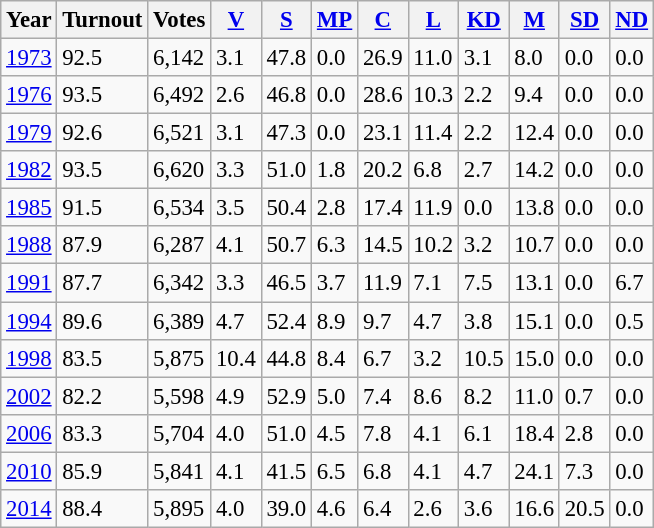<table class="wikitable sortable" style="font-size: 95%;">
<tr>
<th>Year</th>
<th>Turnout</th>
<th>Votes</th>
<th><a href='#'>V</a></th>
<th><a href='#'>S</a></th>
<th><a href='#'>MP</a></th>
<th><a href='#'>C</a></th>
<th><a href='#'>L</a></th>
<th><a href='#'>KD</a></th>
<th><a href='#'>M</a></th>
<th><a href='#'>SD</a></th>
<th><a href='#'>ND</a></th>
</tr>
<tr>
<td><a href='#'>1973</a></td>
<td>92.5</td>
<td>6,142</td>
<td>3.1</td>
<td>47.8</td>
<td>0.0</td>
<td>26.9</td>
<td>11.0</td>
<td>3.1</td>
<td>8.0</td>
<td>0.0</td>
<td>0.0</td>
</tr>
<tr>
<td><a href='#'>1976</a></td>
<td>93.5</td>
<td>6,492</td>
<td>2.6</td>
<td>46.8</td>
<td>0.0</td>
<td>28.6</td>
<td>10.3</td>
<td>2.2</td>
<td>9.4</td>
<td>0.0</td>
<td>0.0</td>
</tr>
<tr>
<td><a href='#'>1979</a></td>
<td>92.6</td>
<td>6,521</td>
<td>3.1</td>
<td>47.3</td>
<td>0.0</td>
<td>23.1</td>
<td>11.4</td>
<td>2.2</td>
<td>12.4</td>
<td>0.0</td>
<td>0.0</td>
</tr>
<tr>
<td><a href='#'>1982</a></td>
<td>93.5</td>
<td>6,620</td>
<td>3.3</td>
<td>51.0</td>
<td>1.8</td>
<td>20.2</td>
<td>6.8</td>
<td>2.7</td>
<td>14.2</td>
<td>0.0</td>
<td>0.0</td>
</tr>
<tr>
<td><a href='#'>1985</a></td>
<td>91.5</td>
<td>6,534</td>
<td>3.5</td>
<td>50.4</td>
<td>2.8</td>
<td>17.4</td>
<td>11.9</td>
<td>0.0</td>
<td>13.8</td>
<td>0.0</td>
<td>0.0</td>
</tr>
<tr>
<td><a href='#'>1988</a></td>
<td>87.9</td>
<td>6,287</td>
<td>4.1</td>
<td>50.7</td>
<td>6.3</td>
<td>14.5</td>
<td>10.2</td>
<td>3.2</td>
<td>10.7</td>
<td>0.0</td>
<td>0.0</td>
</tr>
<tr>
<td><a href='#'>1991</a></td>
<td>87.7</td>
<td>6,342</td>
<td>3.3</td>
<td>46.5</td>
<td>3.7</td>
<td>11.9</td>
<td>7.1</td>
<td>7.5</td>
<td>13.1</td>
<td>0.0</td>
<td>6.7</td>
</tr>
<tr>
<td><a href='#'>1994</a></td>
<td>89.6</td>
<td>6,389</td>
<td>4.7</td>
<td>52.4</td>
<td>8.9</td>
<td>9.7</td>
<td>4.7</td>
<td>3.8</td>
<td>15.1</td>
<td>0.0</td>
<td>0.5</td>
</tr>
<tr>
<td><a href='#'>1998</a></td>
<td>83.5</td>
<td>5,875</td>
<td>10.4</td>
<td>44.8</td>
<td>8.4</td>
<td>6.7</td>
<td>3.2</td>
<td>10.5</td>
<td>15.0</td>
<td>0.0</td>
<td>0.0</td>
</tr>
<tr>
<td><a href='#'>2002</a></td>
<td>82.2</td>
<td>5,598</td>
<td>4.9</td>
<td>52.9</td>
<td>5.0</td>
<td>7.4</td>
<td>8.6</td>
<td>8.2</td>
<td>11.0</td>
<td>0.7</td>
<td>0.0</td>
</tr>
<tr>
<td><a href='#'>2006</a></td>
<td>83.3</td>
<td>5,704</td>
<td>4.0</td>
<td>51.0</td>
<td>4.5</td>
<td>7.8</td>
<td>4.1</td>
<td>6.1</td>
<td>18.4</td>
<td>2.8</td>
<td>0.0</td>
</tr>
<tr>
<td><a href='#'>2010</a></td>
<td>85.9</td>
<td>5,841</td>
<td>4.1</td>
<td>41.5</td>
<td>6.5</td>
<td>6.8</td>
<td>4.1</td>
<td>4.7</td>
<td>24.1</td>
<td>7.3</td>
<td>0.0</td>
</tr>
<tr>
<td><a href='#'>2014</a></td>
<td>88.4</td>
<td>5,895</td>
<td>4.0</td>
<td>39.0</td>
<td>4.6</td>
<td>6.4</td>
<td>2.6</td>
<td>3.6</td>
<td>16.6</td>
<td>20.5</td>
<td>0.0</td>
</tr>
</table>
